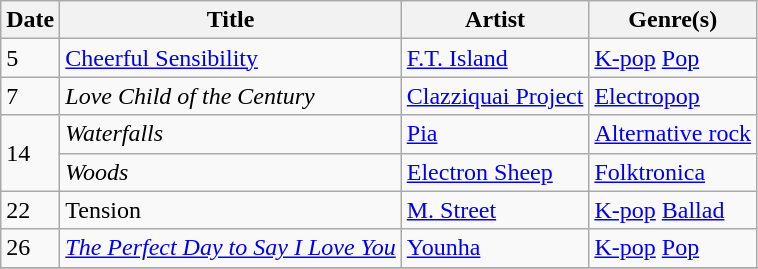<table class="wikitable" style="text-align: left;">
<tr>
<th>Date</th>
<th>Title</th>
<th>Artist</th>
<th>Genre(s)</th>
</tr>
<tr>
<td rowspan="1">5</td>
<td><a href='#'>Cheerful Sensibility</a></td>
<td><a href='#'>F.T. Island</a></td>
<td><a href='#'>K-pop</a> <a href='#'>Pop</a></td>
</tr>
<tr>
<td>7</td>
<td><em>Love Child of the Century</em></td>
<td><a href='#'>Clazziquai Project</a></td>
<td><a href='#'>Electropop</a></td>
</tr>
<tr>
<td rowspan="2">14</td>
<td><em>Waterfalls</em></td>
<td><a href='#'>Pia</a></td>
<td><a href='#'>Alternative rock</a></td>
</tr>
<tr>
<td><em>Woods</em></td>
<td><a href='#'>Electron Sheep</a></td>
<td><a href='#'>Folktronica</a></td>
</tr>
<tr>
<td rowspan="1">22</td>
<td>Tension</td>
<td><a href='#'>M. Street</a></td>
<td><a href='#'>K-pop</a> <a href='#'>Ballad</a></td>
</tr>
<tr>
<td rowspan="1">26</td>
<td><em><a href='#'>The Perfect Day to Say I Love You</a></em></td>
<td><a href='#'>Younha</a></td>
<td><a href='#'>K-pop</a> <a href='#'>Pop</a></td>
</tr>
<tr>
</tr>
</table>
